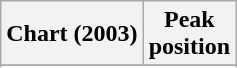<table class="wikitable sortable plainrowheaders" style="text-align:center">
<tr>
<th scope="col">Chart (2003)</th>
<th scope="col">Peak<br> position</th>
</tr>
<tr>
</tr>
<tr>
</tr>
</table>
